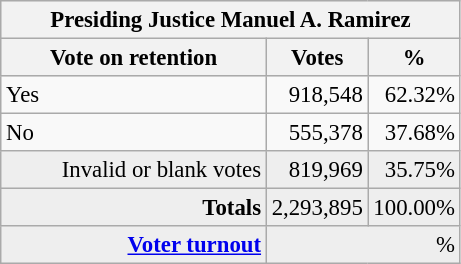<table class="wikitable" style="font-size: 95%;">
<tr style="background-color:#E9E9E9">
<th colspan=7>Presiding Justice Manuel A. Ramirez</th>
</tr>
<tr style="background-color:#E9E9E9">
<th style="width: 170px">Vote on retention</th>
<th style="width: 50px">Votes</th>
<th style="width: 40px">%</th>
</tr>
<tr>
<td>Yes</td>
<td align="right">918,548</td>
<td align="right">62.32%</td>
</tr>
<tr>
<td>No</td>
<td align="right">555,378</td>
<td align="right">37.68%</td>
</tr>
<tr style="background-color:#EEEEEE">
<td align="right">Invalid or blank votes</td>
<td align="right">819,969</td>
<td align="right">35.75%</td>
</tr>
<tr style="background-color:#EEEEEE">
<td colspan="1" align="right"><strong>Totals</strong></td>
<td align="right">2,293,895</td>
<td align="right">100.00%</td>
</tr>
<tr style="background-color:#EEEEEE">
<td align="right"><strong><a href='#'>Voter turnout</a></strong></td>
<td colspan="2" align="right">%</td>
</tr>
</table>
